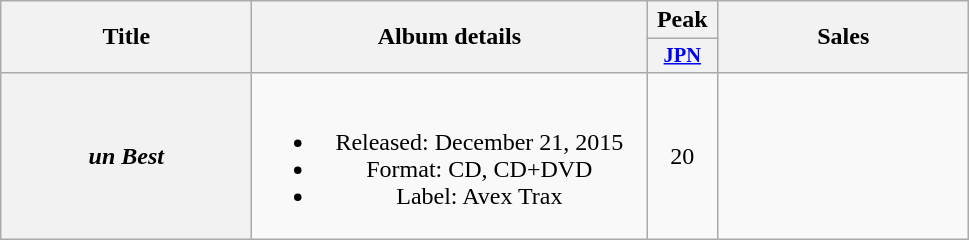<table class="wikitable plainrowheaders" style="text-align:center;" border="1">
<tr>
<th scope="col" rowspan="2" style="width:10em;">Title</th>
<th scope="col" rowspan="2" style="width:16em;">Album details</th>
<th scope="col" colspan="1">Peak</th>
<th scope="col" rowspan="2" style="width:10em;">Sales</th>
</tr>
<tr>
<th scope="col" style="width:3em;font-size:85%;"><a href='#'>JPN</a><br></th>
</tr>
<tr>
<th scope="row"><em>un Best</em></th>
<td><br><ul><li>Released: December 21, 2015</li><li>Format: CD, CD+DVD</li><li>Label: Avex Trax</li></ul></td>
<td>20</td>
<td></td>
</tr>
</table>
